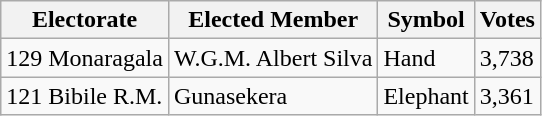<table class="wikitable" border="1">
<tr>
<th>Electorate</th>
<th>Elected Member</th>
<th>Symbol</th>
<th>Votes</th>
</tr>
<tr>
<td>129 Monaragala</td>
<td>W.G.M.  Albert Silva</td>
<td>Hand</td>
<td>3,738</td>
</tr>
<tr>
<td>121 Bibile R.M.</td>
<td>Gunasekera</td>
<td>Elephant</td>
<td>3,361</td>
</tr>
</table>
